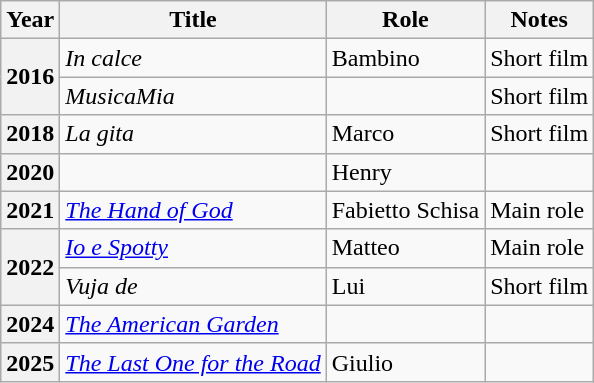<table class="wikitable plainrowheaders sortable">
<tr>
<th scope="col">Year</th>
<th scope="col">Title</th>
<th scope="col" class="unsortable">Role</th>
<th scope="col" class="unsortable">Notes</th>
</tr>
<tr>
<th scope="row" rowspan="2">2016</th>
<td><em>In calce</em></td>
<td>Bambino</td>
<td>Short film</td>
</tr>
<tr>
<td><em>MusicaMia</em></td>
<td></td>
<td>Short film</td>
</tr>
<tr>
<th scope="row">2018</th>
<td data-sort-value="Gita, La"><em>La gita</em></td>
<td>Marco</td>
<td>Short film</td>
</tr>
<tr>
<th scope="row">2020</th>
<td data-sort-value="Re Muore, Il"></td>
<td>Henry</td>
<td></td>
</tr>
<tr>
<th scope="row">2021</th>
<td data-sort-value="Hand of God, The"><em><a href='#'>The Hand of God</a></em></td>
<td>Fabietto Schisa</td>
<td>Main role</td>
</tr>
<tr>
<th scope="row" rowspan="2">2022</th>
<td><em><a href='#'>Io e Spotty</a></em></td>
<td>Matteo</td>
<td>Main role</td>
</tr>
<tr>
<td><em>Vuja de</em></td>
<td>Lui</td>
<td>Short film</td>
</tr>
<tr>
<th scope="row">2024</th>
<td data-sort-value="American Garden, The"><em><a href='#'>The American Garden</a></em></td>
<td></td>
<td></td>
</tr>
<tr>
<th scope="row">2025</th>
<td data-sort-value="Last One for the Road, The"><em><a href='#'>The Last One for the Road</a></em></td>
<td>Giulio</td>
<td></td>
</tr>
</table>
